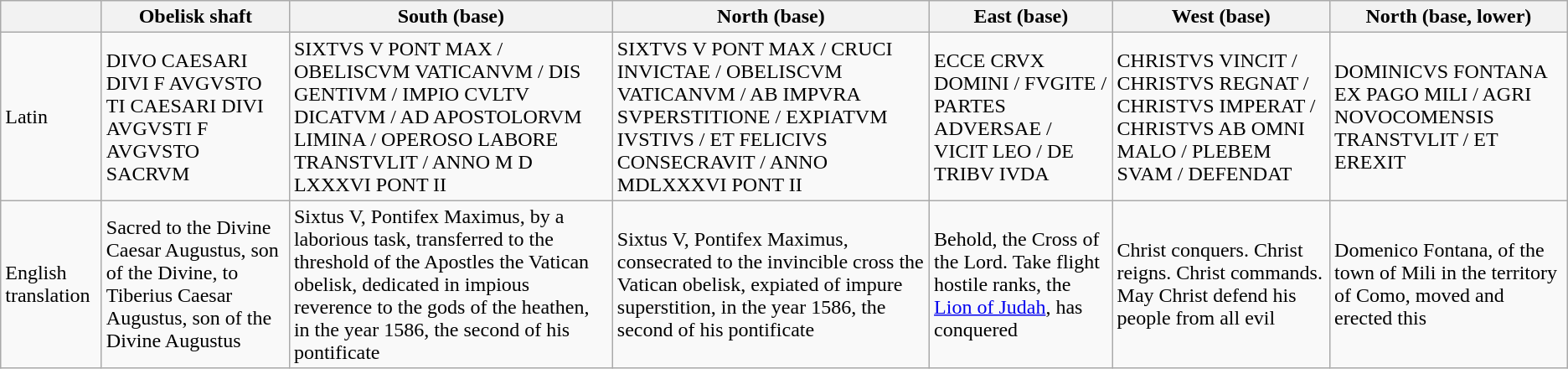<table class="wikitable">
<tr>
<th></th>
<th>Obelisk shaft</th>
<th>South (base)</th>
<th>North (base)</th>
<th>East (base)</th>
<th>West (base)</th>
<th>North (base, lower)</th>
</tr>
<tr>
<td>Latin</td>
<td>DIVO CAESARI DIVI F AVGVSTO TI CAESARI DIVI AVGVSTI F AVGVSTO SACRVM</td>
<td>SIXTVS V PONT MAX / OBELISCVM VATICANVM / DIS GENTIVM / IMPIO CVLTV DICATVM / AD APOSTOLORVM LIMINA / OPEROSO LABORE TRANSTVLIT / ANNO M D LXXXVI PONT II</td>
<td>SIXTVS V PONT MAX / CRUCI INVICTAE / OBELISCVM VATICANVM / AB IMPVRA SVPERSTITIONE / EXPIATVM IVSTIVS / ET FELICIVS CONSECRAVIT / ANNO MDLXXXVI PONT II</td>
<td>ECCE CRVX DOMINI / FVGITE / PARTES ADVERSAE / VICIT LEO / DE TRIBV IVDA</td>
<td>CHRISTVS VINCIT / CHRISTVS REGNAT / CHRISTVS IMPERAT / CHRISTVS AB OMNI MALO / PLEBEM SVAM / DEFENDAT</td>
<td>DOMINICVS FONTANA EX PAGO MILI / AGRI NOVOCOMENSIS TRANSTVLIT / ET EREXIT</td>
</tr>
<tr>
<td>English translation</td>
<td>Sacred to the Divine Caesar Augustus, son of the Divine, to Tiberius Caesar Augustus, son of the Divine Augustus</td>
<td>Sixtus V, Pontifex Maximus, by a laborious task, transferred to the threshold of the Apostles the Vatican obelisk, dedicated in impious reverence to the gods of the heathen, in the year 1586, the second of his pontificate</td>
<td>Sixtus V, Pontifex Maximus, consecrated to the invincible cross the Vatican obelisk, expiated of impure superstition, in the year 1586, the second of his pontificate</td>
<td>Behold, the Cross of the Lord. Take flight hostile ranks, the <a href='#'>Lion of Judah</a>, has conquered</td>
<td>Christ conquers. Christ reigns. Christ commands. May Christ defend his people from all evil</td>
<td>Domenico Fontana, of the town of Mili in the territory of Como, moved and erected this</td>
</tr>
</table>
